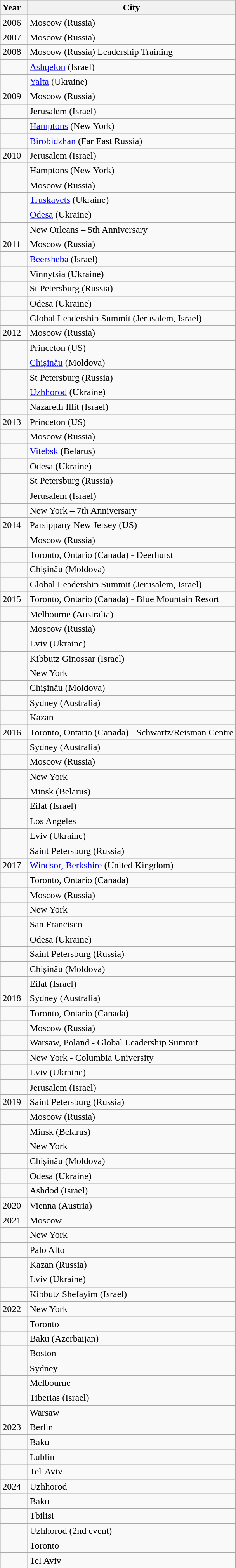<table class="wikitable">
<tr>
<th>Year</th>
<th></th>
<th>City</th>
</tr>
<tr>
<td>2006</td>
<td></td>
<td>Moscow (Russia)</td>
</tr>
<tr>
<td>2007</td>
<td></td>
<td>Moscow (Russia)</td>
</tr>
<tr>
<td>2008</td>
<td></td>
<td>Moscow (Russia) Leadership Training</td>
</tr>
<tr>
<td></td>
<td></td>
<td><a href='#'>Ashqelon</a> (Israel)</td>
</tr>
<tr>
<td></td>
<td></td>
<td><a href='#'>Yalta</a> (Ukraine)</td>
</tr>
<tr>
<td>2009</td>
<td></td>
<td>Moscow (Russia)</td>
</tr>
<tr>
<td></td>
<td></td>
<td>Jerusalem (Israel)</td>
</tr>
<tr>
<td></td>
<td></td>
<td><a href='#'>Hamptons</a> (New York)</td>
</tr>
<tr>
<td></td>
<td></td>
<td><a href='#'>Birobidzhan</a> (Far East Russia)</td>
</tr>
<tr>
<td>2010</td>
<td></td>
<td>Jerusalem (Israel)</td>
</tr>
<tr>
<td></td>
<td></td>
<td>Hamptons (New York)</td>
</tr>
<tr>
<td></td>
<td></td>
<td>Moscow (Russia)</td>
</tr>
<tr>
<td></td>
<td></td>
<td><a href='#'>Truskavets</a> (Ukraine)</td>
</tr>
<tr>
<td></td>
<td></td>
<td><a href='#'>Odesa</a> (Ukraine)</td>
</tr>
<tr>
<td></td>
<td></td>
<td>New Orleans – 5th Anniversary</td>
</tr>
<tr>
<td>2011</td>
<td></td>
<td>Moscow (Russia)</td>
</tr>
<tr>
<td></td>
<td></td>
<td><a href='#'>Beersheba</a> (Israel)</td>
</tr>
<tr>
<td></td>
<td></td>
<td>Vinnytsia (Ukraine)</td>
</tr>
<tr>
<td></td>
<td></td>
<td>St Petersburg (Russia)</td>
</tr>
<tr>
<td></td>
<td></td>
<td>Odesa (Ukraine)</td>
</tr>
<tr>
<td></td>
<td></td>
<td>Global Leadership Summit (Jerusalem, Israel)</td>
</tr>
<tr>
<td>2012</td>
<td></td>
<td>Moscow (Russia)</td>
</tr>
<tr>
<td></td>
<td></td>
<td>Princeton (US)</td>
</tr>
<tr>
<td></td>
<td></td>
<td><a href='#'>Chișinău</a> (Moldova)</td>
</tr>
<tr>
<td></td>
<td></td>
<td>St Petersburg (Russia)</td>
</tr>
<tr>
<td></td>
<td></td>
<td><a href='#'>Uzhhorod</a> (Ukraine)</td>
</tr>
<tr>
<td></td>
<td></td>
<td>Nazareth Illit (Israel)</td>
</tr>
<tr>
<td>2013</td>
<td></td>
<td>Princeton (US)</td>
</tr>
<tr>
<td></td>
<td></td>
<td>Moscow (Russia)</td>
</tr>
<tr>
<td></td>
<td></td>
<td><a href='#'>Vitebsk</a> (Belarus)</td>
</tr>
<tr>
<td></td>
<td></td>
<td>Odesa (Ukraine)</td>
</tr>
<tr>
<td></td>
<td></td>
<td>St Petersburg (Russia)</td>
</tr>
<tr>
<td></td>
<td></td>
<td>Jerusalem (Israel)</td>
</tr>
<tr>
<td></td>
<td></td>
<td>New York – 7th Anniversary</td>
</tr>
<tr>
<td>2014</td>
<td></td>
<td>Parsippany New Jersey (US)</td>
</tr>
<tr>
<td></td>
<td></td>
<td>Moscow (Russia)</td>
</tr>
<tr>
<td></td>
<td></td>
<td>Toronto, Ontario (Canada) - Deerhurst</td>
</tr>
<tr>
<td></td>
<td></td>
<td>Chișinău (Moldova)</td>
</tr>
<tr>
<td></td>
<td></td>
<td>Global Leadership Summit (Jerusalem, Israel)</td>
</tr>
<tr>
<td>2015</td>
<td></td>
<td>Toronto, Ontario (Canada) - Blue Mountain Resort</td>
</tr>
<tr>
<td></td>
<td></td>
<td>Melbourne (Australia)</td>
</tr>
<tr>
<td></td>
<td></td>
<td>Moscow (Russia)</td>
</tr>
<tr>
<td></td>
<td></td>
<td>Lviv (Ukraine)</td>
</tr>
<tr>
<td></td>
<td></td>
<td>Kibbutz Ginossar (Israel)</td>
</tr>
<tr>
<td></td>
<td></td>
<td>New York</td>
</tr>
<tr>
<td></td>
<td></td>
<td>Chișinău (Moldova)</td>
</tr>
<tr>
<td></td>
<td></td>
<td>Sydney (Australia)</td>
</tr>
<tr>
<td></td>
<td></td>
<td>Kazan</td>
</tr>
<tr>
<td>2016</td>
<td></td>
<td>Toronto, Ontario (Canada) - Schwartz/Reisman Centre</td>
</tr>
<tr>
<td></td>
<td></td>
<td>Sydney (Australia)</td>
</tr>
<tr>
<td></td>
<td></td>
<td>Moscow (Russia)</td>
</tr>
<tr>
<td></td>
<td></td>
<td>New York</td>
</tr>
<tr>
<td></td>
<td></td>
<td>Minsk (Belarus)</td>
</tr>
<tr>
<td></td>
<td></td>
<td>Eilat (Israel)</td>
</tr>
<tr>
<td></td>
<td></td>
<td>Los Angeles </td>
</tr>
<tr>
<td></td>
<td></td>
<td>Lviv (Ukraine)</td>
</tr>
<tr>
<td></td>
<td></td>
<td>Saint Petersburg (Russia)</td>
</tr>
<tr>
<td>2017</td>
<td></td>
<td><a href='#'>Windsor, Berkshire</a> (United Kingdom)</td>
</tr>
<tr>
<td></td>
<td></td>
<td>Toronto, Ontario (Canada)</td>
</tr>
<tr>
<td></td>
<td></td>
<td>Moscow (Russia)</td>
</tr>
<tr>
<td></td>
<td></td>
<td>New York</td>
</tr>
<tr>
<td></td>
<td></td>
<td>San Francisco</td>
</tr>
<tr>
<td></td>
<td></td>
<td>Odesa (Ukraine)</td>
</tr>
<tr>
<td></td>
<td></td>
<td>Saint Petersburg (Russia)</td>
</tr>
<tr>
<td></td>
<td></td>
<td>Chișinău (Moldova)</td>
</tr>
<tr>
<td></td>
<td></td>
<td>Eilat (Israel)</td>
</tr>
<tr>
<td>2018</td>
<td></td>
<td>Sydney (Australia)</td>
</tr>
<tr>
<td></td>
<td></td>
<td>Toronto, Ontario (Canada)</td>
</tr>
<tr>
<td></td>
<td></td>
<td>Moscow (Russia)</td>
</tr>
<tr>
<td></td>
<td></td>
<td>Warsaw, Poland - Global Leadership Summit</td>
</tr>
<tr>
<td></td>
<td></td>
<td>New York - Columbia University </td>
</tr>
<tr>
<td></td>
<td></td>
<td>Lviv (Ukraine)</td>
</tr>
<tr>
<td></td>
<td></td>
<td>Jerusalem (Israel)</td>
</tr>
<tr>
<td>2019</td>
<td></td>
<td>Saint Petersburg (Russia)</td>
</tr>
<tr>
<td></td>
<td></td>
<td>Moscow (Russia)</td>
</tr>
<tr>
<td></td>
<td></td>
<td>Minsk (Belarus)</td>
</tr>
<tr>
<td></td>
<td></td>
<td>New York</td>
</tr>
<tr>
<td></td>
<td></td>
<td>Chișinău (Moldova) </td>
</tr>
<tr>
<td></td>
<td></td>
<td>Odesa (Ukraine) </td>
</tr>
<tr>
<td></td>
<td></td>
<td>Ashdod (Israel)</td>
</tr>
<tr>
<td>2020</td>
<td></td>
<td>Vienna (Austria)</td>
</tr>
<tr>
<td>2021</td>
<td></td>
<td>Moscow</td>
</tr>
<tr>
<td></td>
<td></td>
<td>New York</td>
</tr>
<tr>
<td></td>
<td></td>
<td>Palo Alto</td>
</tr>
<tr>
<td></td>
<td></td>
<td>Kazan (Russia)</td>
</tr>
<tr>
<td></td>
<td></td>
<td>Lviv (Ukraine)</td>
</tr>
<tr>
<td></td>
<td></td>
<td>Kibbutz Shefayim (Israel)</td>
</tr>
<tr>
<td>2022</td>
<td></td>
<td>New York</td>
</tr>
<tr>
<td></td>
<td></td>
<td>Toronto</td>
</tr>
<tr>
<td></td>
<td></td>
<td>Baku (Azerbaijan)</td>
</tr>
<tr>
<td></td>
<td></td>
<td>Boston</td>
</tr>
<tr>
<td></td>
<td></td>
<td>Sydney</td>
</tr>
<tr>
<td></td>
<td></td>
<td>Melbourne</td>
</tr>
<tr>
<td></td>
<td></td>
<td>Tiberias (Israel)</td>
</tr>
<tr>
<td></td>
<td></td>
<td>Warsaw</td>
</tr>
<tr>
<td>2023</td>
<td></td>
<td>Berlin</td>
</tr>
<tr>
<td></td>
<td></td>
<td>Baku</td>
</tr>
<tr>
<td></td>
<td></td>
<td>Lublin</td>
</tr>
<tr>
<td></td>
<td></td>
<td>Tel-Aviv</td>
</tr>
<tr>
<td>2024</td>
<td></td>
<td>Uzhhorod</td>
</tr>
<tr>
<td></td>
<td></td>
<td>Baku</td>
</tr>
<tr>
<td></td>
<td></td>
<td>Tbilisi</td>
</tr>
<tr>
<td></td>
<td></td>
<td>Uzhhorod (2nd event)</td>
</tr>
<tr>
<td></td>
<td></td>
<td>Toronto</td>
</tr>
<tr>
<td></td>
<td></td>
<td>Tel Aviv</td>
</tr>
<tr>
</tr>
</table>
